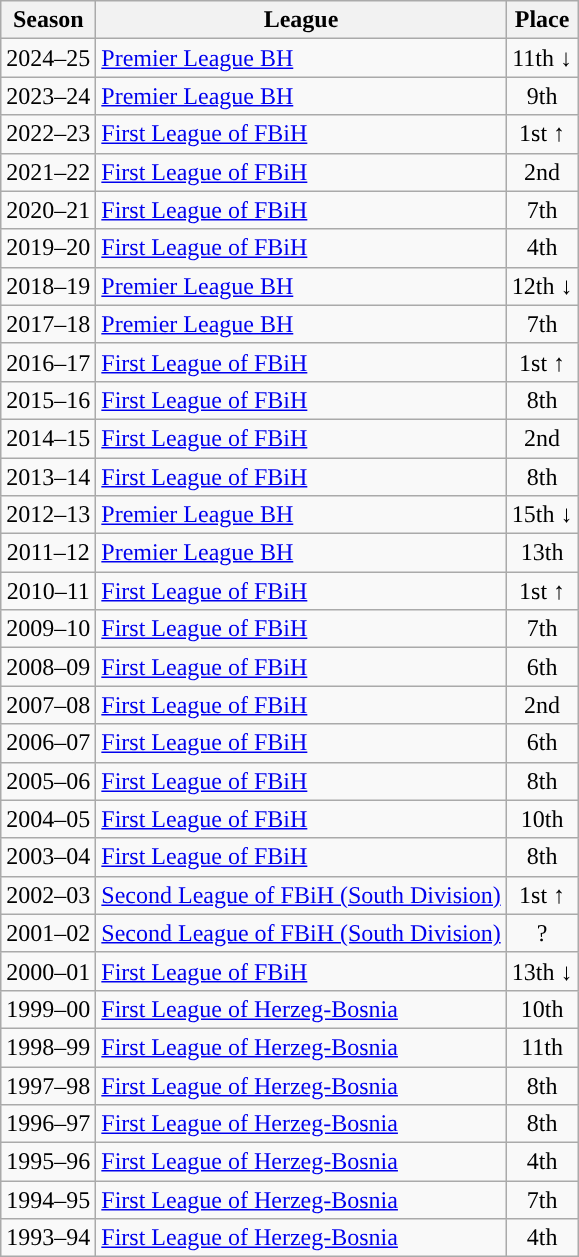<table class="wikitable">
<tr>
<th>Season</th>
<th>League</th>
<th>Place</th>
</tr>
<tr align="center">
<td>2024–25</td>
<td align="left"><a href='#'>Premier League BH</a></td>
<td>11th ↓</td>
</tr>
<tr align="center">
<td>2023–24</td>
<td align="left"><a href='#'>Premier League BH</a></td>
<td>9th</td>
</tr>
<tr align="center">
<td>2022–23</td>
<td align="left"><a href='#'>First League of FBiH</a></td>
<td>1st ↑</td>
</tr>
<tr align="center">
<td>2021–22</td>
<td align="left"><a href='#'>First League of FBiH</a></td>
<td>2nd</td>
</tr>
<tr align="center">
<td>2020–21</td>
<td align="left"><a href='#'>First League of FBiH</a></td>
<td>7th</td>
</tr>
<tr align="center">
<td>2019–20</td>
<td align="left"><a href='#'>First League of FBiH</a></td>
<td>4th</td>
</tr>
<tr align="center">
<td>2018–19</td>
<td align="left"><a href='#'>Premier League BH</a></td>
<td>12th ↓</td>
</tr>
<tr align="center">
<td>2017–18</td>
<td align="left"><a href='#'>Premier League BH</a></td>
<td>7th</td>
</tr>
<tr align="center">
<td>2016–17</td>
<td align="left"><a href='#'>First League of FBiH</a></td>
<td>1st ↑</td>
</tr>
<tr align="center">
<td>2015–16</td>
<td align="left"><a href='#'>First League of FBiH</a></td>
<td>8th</td>
</tr>
<tr align="center">
<td>2014–15</td>
<td align="left"><a href='#'>First League of FBiH</a></td>
<td>2nd</td>
</tr>
<tr align="center">
<td>2013–14</td>
<td align="left"><a href='#'>First League of FBiH</a></td>
<td>8th</td>
</tr>
<tr align="center">
<td>2012–13</td>
<td align="left"><a href='#'>Premier League BH</a></td>
<td>15th ↓</td>
</tr>
<tr align="center">
<td>2011–12</td>
<td align="left"><a href='#'>Premier League BH</a></td>
<td>13th</td>
</tr>
<tr align="center">
<td>2010–11</td>
<td align="left"><a href='#'>First League of FBiH</a></td>
<td>1st ↑</td>
</tr>
<tr align="center">
<td>2009–10</td>
<td align="left"><a href='#'>First League of FBiH</a></td>
<td>7th</td>
</tr>
<tr align="center">
<td>2008–09</td>
<td align="left"><a href='#'>First League of FBiH</a></td>
<td>6th</td>
</tr>
<tr align="center">
<td>2007–08</td>
<td align="left"><a href='#'>First League of FBiH</a></td>
<td>2nd</td>
</tr>
<tr align="center">
<td>2006–07</td>
<td align="left"><a href='#'>First League of FBiH</a></td>
<td>6th</td>
</tr>
<tr align="center">
<td>2005–06</td>
<td align="left"><a href='#'>First League of FBiH</a></td>
<td>8th</td>
</tr>
<tr align="center">
<td>2004–05</td>
<td align="left"><a href='#'>First League of FBiH</a></td>
<td>10th</td>
</tr>
<tr align="center">
<td>2003–04</td>
<td align="left"><a href='#'>First League of FBiH</a></td>
<td>8th</td>
</tr>
<tr align="center">
<td>2002–03</td>
<td align="left"><a href='#'>Second League of FBiH (South Division)</a></td>
<td>1st ↑</td>
</tr>
<tr align="center">
<td>2001–02</td>
<td align="left"><a href='#'>Second League of FBiH (South Division)</a></td>
<td>?</td>
</tr>
<tr align="center">
<td>2000–01</td>
<td align="left"><a href='#'>First League of FBiH</a></td>
<td>13th ↓</td>
</tr>
<tr align="center">
<td>1999–00</td>
<td align="left"><a href='#'>First League of Herzeg-Bosnia</a></td>
<td>10th</td>
</tr>
<tr align="center">
<td>1998–99</td>
<td align="left"><a href='#'>First League of Herzeg-Bosnia</a></td>
<td>11th</td>
</tr>
<tr align="center">
<td>1997–98</td>
<td align="left"><a href='#'>First League of Herzeg-Bosnia</a></td>
<td>8th</td>
</tr>
<tr align="center">
<td>1996–97</td>
<td align="left"><a href='#'>First League of Herzeg-Bosnia</a></td>
<td>8th</td>
</tr>
<tr align="center">
<td>1995–96</td>
<td align="left"><a href='#'>First League of Herzeg-Bosnia</a></td>
<td>4th</td>
</tr>
<tr align="center">
<td>1994–95</td>
<td align="left"><a href='#'>First League of Herzeg-Bosnia</a></td>
<td>7th</td>
</tr>
<tr align="center">
<td>1993–94</td>
<td align="left"><a href='#'>First League of Herzeg-Bosnia</a></td>
<td>4th</td>
</tr>
</table>
